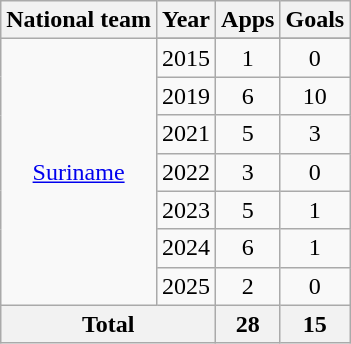<table class="wikitable" style="text-align:center">
<tr>
<th>National team</th>
<th>Year</th>
<th>Apps</th>
<th>Goals</th>
</tr>
<tr>
<td rowspan=8><a href='#'>Suriname</a></td>
</tr>
<tr>
<td>2015</td>
<td>1</td>
<td>0</td>
</tr>
<tr>
<td>2019</td>
<td>6</td>
<td>10</td>
</tr>
<tr>
<td>2021</td>
<td>5</td>
<td>3</td>
</tr>
<tr>
<td>2022</td>
<td>3</td>
<td>0</td>
</tr>
<tr>
<td>2023</td>
<td>5</td>
<td>1</td>
</tr>
<tr>
<td>2024</td>
<td>6</td>
<td>1</td>
</tr>
<tr>
<td>2025</td>
<td>2</td>
<td>0</td>
</tr>
<tr>
<th colspan=2>Total</th>
<th>28</th>
<th>15</th>
</tr>
</table>
